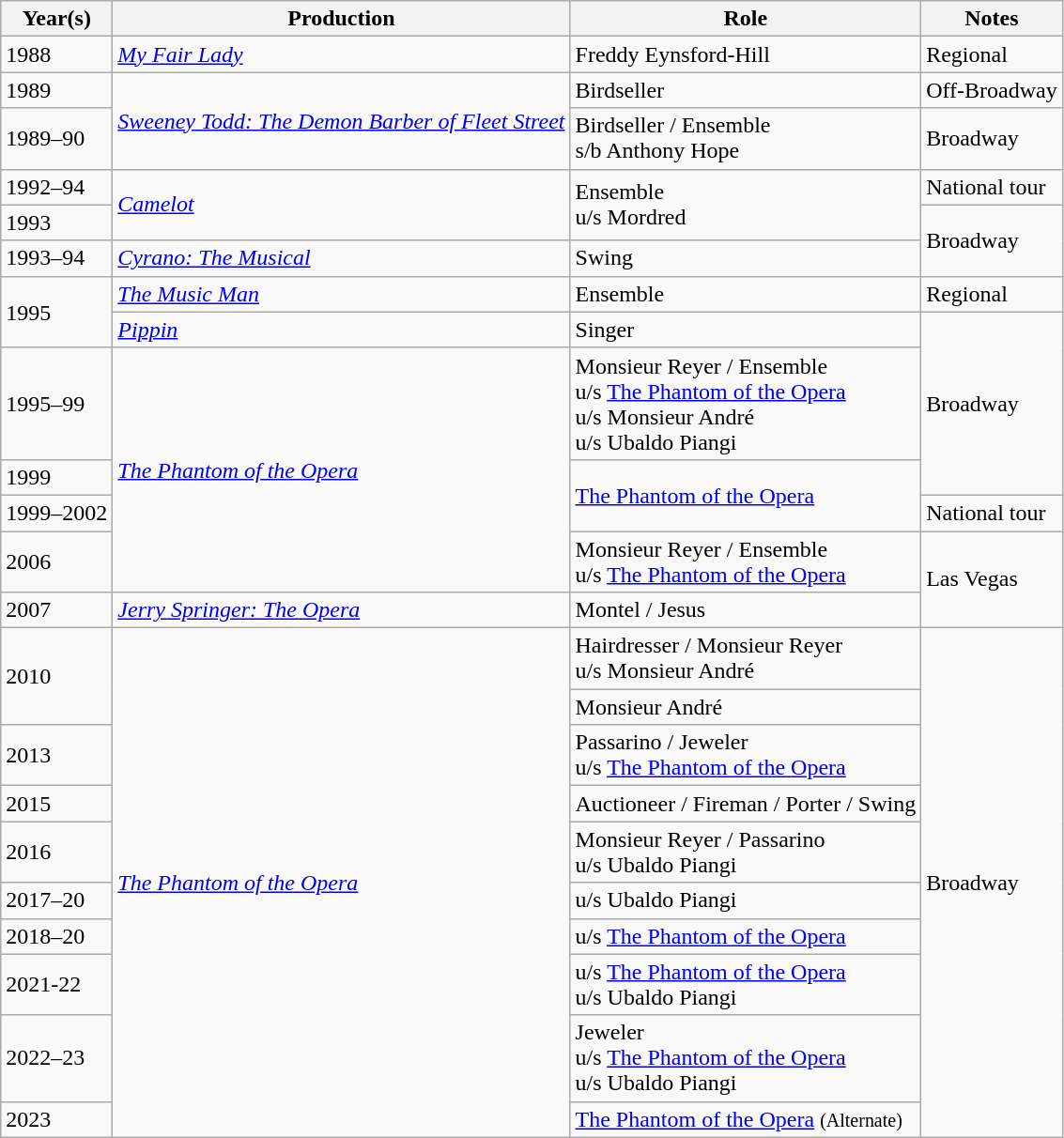<table class="wikitable">
<tr>
<th>Year(s)</th>
<th>Production</th>
<th>Role</th>
<th>Notes</th>
</tr>
<tr>
<td>1988</td>
<td><em><a href='#'>My Fair Lady</a></em></td>
<td>Freddy Eynsford-Hill</td>
<td>Regional</td>
</tr>
<tr>
<td>1989</td>
<td rowspan=2><em><a href='#'>Sweeney Todd: The Demon Barber of Fleet Street</a></em></td>
<td>Birdseller</td>
<td>Off-Broadway</td>
</tr>
<tr>
<td>1989–90</td>
<td>Birdseller / Ensemble<br>s/b Anthony Hope</td>
<td>Broadway</td>
</tr>
<tr>
<td>1992–94</td>
<td rowspan=2><em><a href='#'>Camelot</a></em></td>
<td rowspan=2>Ensemble<br>u/s Mordred</td>
<td>National tour</td>
</tr>
<tr>
<td>1993</td>
<td rowspan=2>Broadway</td>
</tr>
<tr>
<td>1993–94</td>
<td><em><a href='#'>Cyrano: The Musical</a></em></td>
<td>Swing</td>
</tr>
<tr>
<td rowspan=2>1995</td>
<td><em><a href='#'>The Music Man</a></em></td>
<td>Ensemble</td>
<td>Regional</td>
</tr>
<tr>
<td><em><a href='#'>Pippin</a></em></td>
<td>Singer</td>
<td rowspan=3>Broadway</td>
</tr>
<tr>
<td>1995–99</td>
<td rowspan=4><em><a href='#'>The Phantom of the Opera</a></em></td>
<td>Monsieur Reyer / Ensemble<br>u/s <a href='#'>The Phantom of the Opera</a><br>u/s Monsieur André<br>u/s Ubaldo Piangi</td>
</tr>
<tr>
<td>1999</td>
<td rowspan=2><a href='#'>The Phantom of the Opera</a></td>
</tr>
<tr>
<td>1999–2002</td>
<td>National tour</td>
</tr>
<tr>
<td>2006</td>
<td>Monsieur Reyer / Ensemble<br>u/s <a href='#'>The Phantom of the Opera</a></td>
<td rowspan=2>Las Vegas</td>
</tr>
<tr>
<td>2007</td>
<td><em><a href='#'>Jerry Springer: The Opera</a></em></td>
<td>Montel / Jesus</td>
</tr>
<tr>
<td rowspan=2>2010</td>
<td rowspan=10><em><a href='#'>The Phantom of the Opera</a></em></td>
<td>Hairdresser / Monsieur Reyer<br>u/s Monsieur André</td>
<td rowspan=10>Broadway</td>
</tr>
<tr>
<td>Monsieur André</td>
</tr>
<tr>
<td>2013</td>
<td>Passarino / Jeweler<br>u/s <a href='#'>The Phantom of the Opera</a></td>
</tr>
<tr>
<td>2015</td>
<td>Auctioneer / Fireman / Porter / Swing</td>
</tr>
<tr>
<td>2016</td>
<td>Monsieur Reyer / Passarino<br>u/s Ubaldo Piangi</td>
</tr>
<tr>
<td>2017–20</td>
<td>u/s Ubaldo Piangi</td>
</tr>
<tr>
<td>2018–20</td>
<td>u/s <a href='#'>The Phantom of the Opera</a></td>
</tr>
<tr>
<td>2021-22</td>
<td>u/s <a href='#'>The Phantom of the Opera</a><br>u/s Ubaldo Piangi</td>
</tr>
<tr>
<td>2022–23</td>
<td>Jeweler<br>u/s <a href='#'>The Phantom of the Opera</a><br>u/s Ubaldo Piangi</td>
</tr>
<tr>
<td>2023</td>
<td><a href='#'>The Phantom of the Opera</a> <small>(Alternate)</small></td>
</tr>
</table>
